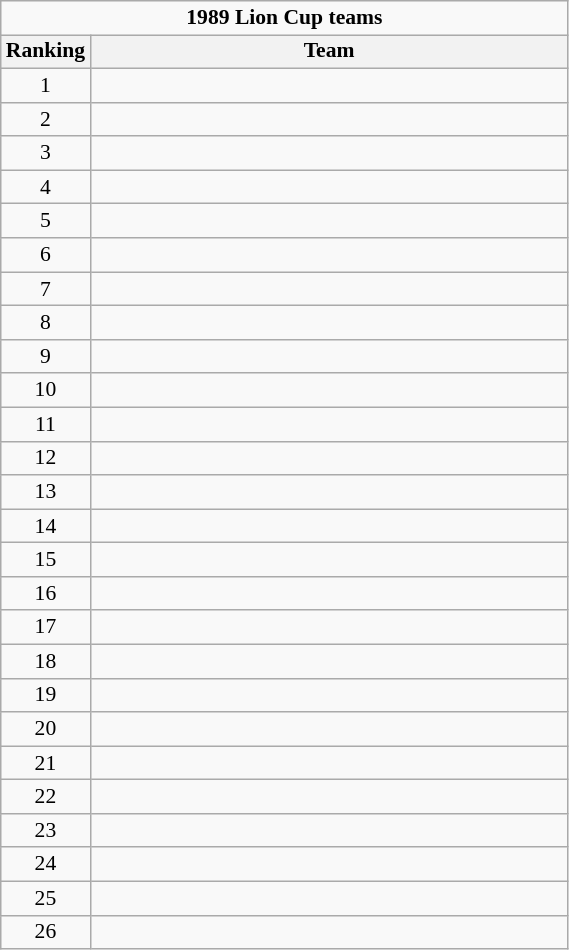<table class="wikitable" style="text-align:left; line-height:110%; font-size:90%; width:30%;">
<tr>
<td colspan="5" cellpadding="0" cellspacing="0" style="text-align:center"><strong>1989 Lion Cup teams</strong></td>
</tr>
<tr>
<th style="width:10%;">Ranking</th>
<th style="width:90%;">Team</th>
</tr>
<tr>
<td style="text-align:center">1</td>
<td></td>
</tr>
<tr>
<td style="text-align:center">2</td>
<td></td>
</tr>
<tr>
<td style="text-align:center">3</td>
<td></td>
</tr>
<tr>
<td style="text-align:center">4</td>
<td></td>
</tr>
<tr>
<td style="text-align:center">5</td>
<td></td>
</tr>
<tr>
<td style="text-align:center">6</td>
<td></td>
</tr>
<tr>
<td style="text-align:center">7</td>
<td></td>
</tr>
<tr>
<td style="text-align:center">8</td>
<td></td>
</tr>
<tr>
<td style="text-align:center">9</td>
<td></td>
</tr>
<tr>
<td style="text-align:center">10</td>
<td></td>
</tr>
<tr>
<td style="text-align:center">11</td>
<td></td>
</tr>
<tr>
<td style="text-align:center">12</td>
<td></td>
</tr>
<tr>
<td style="text-align:center">13</td>
<td></td>
</tr>
<tr>
<td style="text-align:center">14</td>
<td></td>
</tr>
<tr>
<td style="text-align:center">15</td>
<td></td>
</tr>
<tr>
<td style="text-align:center">16</td>
<td></td>
</tr>
<tr>
<td style="text-align:center">17</td>
<td></td>
</tr>
<tr>
<td style="text-align:center">18</td>
<td></td>
</tr>
<tr>
<td style="text-align:center">19</td>
<td></td>
</tr>
<tr>
<td style="text-align:center">20</td>
<td></td>
</tr>
<tr>
<td style="text-align:center">21</td>
<td></td>
</tr>
<tr>
<td style="text-align:center">22</td>
<td></td>
</tr>
<tr>
<td style="text-align:center">23</td>
<td></td>
</tr>
<tr>
<td style="text-align:center">24</td>
<td></td>
</tr>
<tr>
<td style="text-align:center">25</td>
<td></td>
</tr>
<tr>
<td style="text-align:center">26</td>
<td></td>
</tr>
</table>
